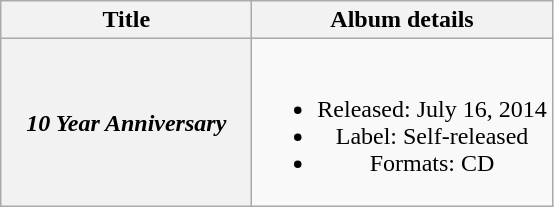<table class="wikitable plainrowheaders" style="text-align:center;">
<tr>
<th scope="col" style="width:10em;">Title</th>
<th scope="col">Album details</th>
</tr>
<tr>
<th scope="row"><em>10 Year Anniversary</em></th>
<td><br><ul><li>Released: July 16, 2014 </li><li>Label: Self-released</li><li>Formats: CD</li></ul></td>
</tr>
</table>
